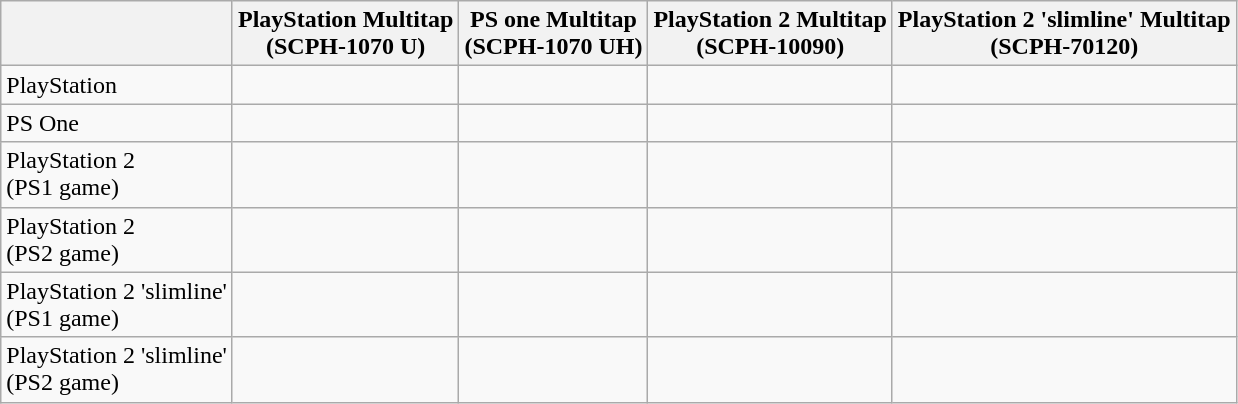<table class="wikitable">
<tr>
<th></th>
<th>PlayStation Multitap<br>(SCPH-1070 U)</th>
<th>PS one Multitap<br>(SCPH-1070 UH)</th>
<th>PlayStation 2 Multitap<br>(SCPH-10090)</th>
<th>PlayStation 2 'slimline' Multitap<br>(SCPH-70120)</th>
</tr>
<tr>
<td>PlayStation</td>
<td></td>
<td></td>
<td></td>
<td></td>
</tr>
<tr>
<td>PS One</td>
<td></td>
<td></td>
<td></td>
<td></td>
</tr>
<tr>
<td>PlayStation 2<br>(PS1 game)</td>
<td></td>
<td></td>
<td></td>
<td></td>
</tr>
<tr>
<td>PlayStation 2<br>(PS2 game)</td>
<td></td>
<td></td>
<td></td>
<td></td>
</tr>
<tr>
<td>PlayStation 2 'slimline'<br>(PS1 game)</td>
<td></td>
<td></td>
<td></td>
<td></td>
</tr>
<tr>
<td>PlayStation 2 'slimline'<br>(PS2 game)</td>
<td></td>
<td></td>
<td></td>
<td></td>
</tr>
</table>
